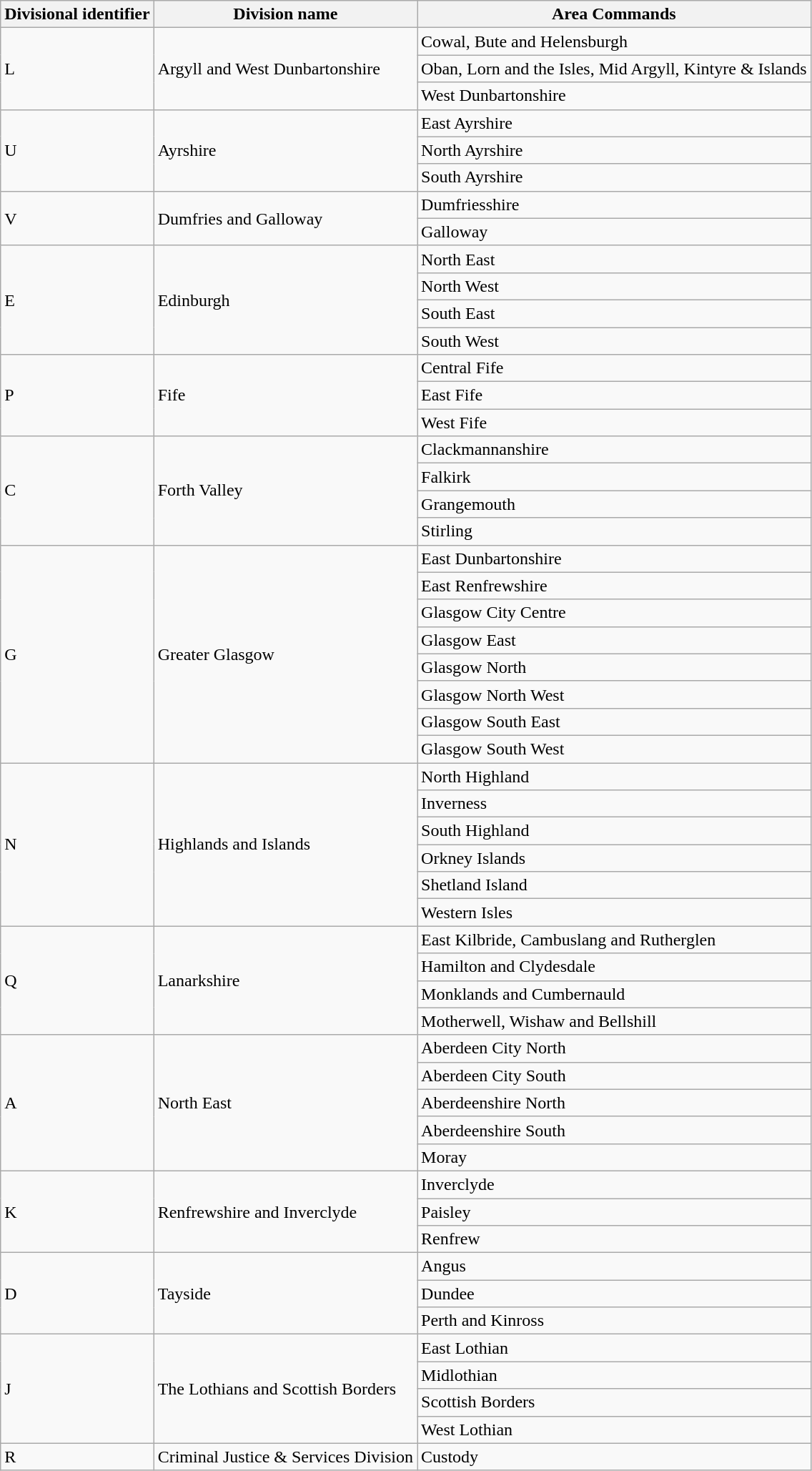<table class="wikitable sortable">
<tr>
<th><strong>Divisional identifier</strong></th>
<th><strong>Division name</strong></th>
<th><strong>Area Commands</strong></th>
</tr>
<tr>
<td rowspan="3">L</td>
<td rowspan="3">Argyll and West Dunbartonshire</td>
<td>Cowal, Bute and Helensburgh</td>
</tr>
<tr>
<td>Oban, Lorn and the Isles, Mid Argyll, Kintyre &  Islands</td>
</tr>
<tr>
<td>West Dunbartonshire</td>
</tr>
<tr>
<td rowspan="3">U</td>
<td rowspan="3">Ayrshire</td>
<td>East Ayrshire</td>
</tr>
<tr>
<td>North Ayrshire</td>
</tr>
<tr>
<td>South Ayrshire</td>
</tr>
<tr>
<td rowspan="2">V</td>
<td rowspan="2">Dumfries and Galloway</td>
<td>Dumfriesshire</td>
</tr>
<tr>
<td>Galloway</td>
</tr>
<tr>
<td rowspan="4">E</td>
<td rowspan="4">Edinburgh</td>
<td>North East</td>
</tr>
<tr>
<td>North West</td>
</tr>
<tr>
<td>South East</td>
</tr>
<tr>
<td>South West</td>
</tr>
<tr>
<td rowspan="3">P</td>
<td rowspan="3">Fife</td>
<td>Central Fife</td>
</tr>
<tr>
<td>East Fife</td>
</tr>
<tr>
<td>West Fife</td>
</tr>
<tr>
<td rowspan="4">C</td>
<td rowspan="4">Forth Valley</td>
<td>Clackmannanshire</td>
</tr>
<tr>
<td>Falkirk</td>
</tr>
<tr>
<td>Grangemouth</td>
</tr>
<tr>
<td>Stirling</td>
</tr>
<tr>
<td rowspan="8">G</td>
<td rowspan="8">Greater Glasgow</td>
<td>East Dunbartonshire</td>
</tr>
<tr>
<td>East Renfrewshire</td>
</tr>
<tr>
<td>Glasgow City Centre</td>
</tr>
<tr>
<td>Glasgow East</td>
</tr>
<tr>
<td>Glasgow North</td>
</tr>
<tr>
<td>Glasgow North West</td>
</tr>
<tr>
<td>Glasgow South East</td>
</tr>
<tr>
<td>Glasgow South West</td>
</tr>
<tr>
<td rowspan="6">N</td>
<td rowspan="6">Highlands and Islands</td>
<td>North Highland</td>
</tr>
<tr>
<td>Inverness</td>
</tr>
<tr>
<td>South Highland</td>
</tr>
<tr>
<td>Orkney Islands</td>
</tr>
<tr>
<td>Shetland Island</td>
</tr>
<tr>
<td>Western Isles</td>
</tr>
<tr>
<td rowspan="4">Q</td>
<td rowspan="4">Lanarkshire</td>
<td>East Kilbride, Cambuslang and Rutherglen</td>
</tr>
<tr>
<td>Hamilton and Clydesdale</td>
</tr>
<tr>
<td>Monklands and Cumbernauld</td>
</tr>
<tr>
<td>Motherwell, Wishaw and Bellshill</td>
</tr>
<tr>
<td rowspan="5">A</td>
<td rowspan="5">North East</td>
<td>Aberdeen City North</td>
</tr>
<tr>
<td>Aberdeen City South</td>
</tr>
<tr>
<td>Aberdeenshire North</td>
</tr>
<tr>
<td>Aberdeenshire South</td>
</tr>
<tr>
<td>Moray</td>
</tr>
<tr>
<td rowspan="3">K</td>
<td rowspan="3">Renfrewshire and Inverclyde</td>
<td>Inverclyde</td>
</tr>
<tr>
<td>Paisley</td>
</tr>
<tr>
<td>Renfrew</td>
</tr>
<tr>
<td rowspan="3">D</td>
<td rowspan="3">Tayside</td>
<td>Angus</td>
</tr>
<tr>
<td>Dundee</td>
</tr>
<tr>
<td>Perth and Kinross</td>
</tr>
<tr>
<td rowspan="4">J</td>
<td rowspan="4">The Lothians and Scottish Borders</td>
<td>East Lothian</td>
</tr>
<tr>
<td>Midlothian</td>
</tr>
<tr>
<td>Scottish Borders</td>
</tr>
<tr>
<td>West Lothian</td>
</tr>
<tr>
<td rowspan="4">R</td>
<td rowspan="4">Criminal Justice & Services Division</td>
<td>Custody</td>
</tr>
</table>
